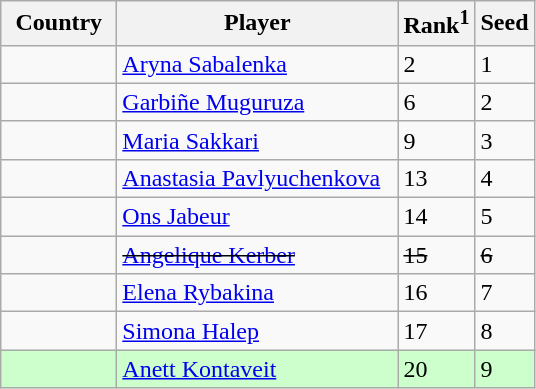<table class="sortable wikitable">
<tr>
<th width="70">Country</th>
<th width="180">Player</th>
<th>Rank<sup>1</sup></th>
<th>Seed</th>
</tr>
<tr>
<td></td>
<td><a href='#'>Aryna Sabalenka</a></td>
<td>2</td>
<td>1</td>
</tr>
<tr>
<td></td>
<td><a href='#'>Garbiñe Muguruza</a></td>
<td>6</td>
<td>2</td>
</tr>
<tr>
<td></td>
<td><a href='#'>Maria Sakkari</a></td>
<td>9</td>
<td>3</td>
</tr>
<tr>
<td></td>
<td><a href='#'>Anastasia Pavlyuchenkova</a></td>
<td>13</td>
<td>4</td>
</tr>
<tr>
<td></td>
<td><a href='#'>Ons Jabeur</a></td>
<td>14</td>
<td>5</td>
</tr>
<tr>
<td><s></s></td>
<td><s><a href='#'>Angelique Kerber</a></s></td>
<td><s>15</s></td>
<td><s>6</s></td>
</tr>
<tr>
<td></td>
<td><a href='#'>Elena Rybakina</a></td>
<td>16</td>
<td>7</td>
</tr>
<tr>
<td></td>
<td><a href='#'>Simona Halep</a></td>
<td>17</td>
<td>8</td>
</tr>
<tr style="background:#cfc;">
<td></td>
<td><a href='#'>Anett Kontaveit</a></td>
<td>20</td>
<td>9</td>
</tr>
</table>
